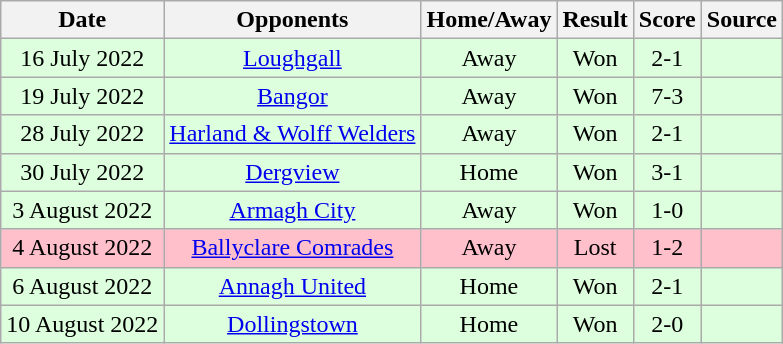<table class="wikitable" style="text-align:center">
<tr>
<th>Date</th>
<th>Opponents</th>
<th>Home/Away</th>
<th>Result</th>
<th>Score</th>
<th>Source</th>
</tr>
<tr bgcolor="#ddffdd">
<td>16 July 2022</td>
<td><a href='#'>Loughgall</a></td>
<td>Away</td>
<td>Won</td>
<td>2-1</td>
<td></td>
</tr>
<tr bgcolor="#ddffdd">
<td>19 July 2022</td>
<td><a href='#'>Bangor</a></td>
<td>Away</td>
<td>Won</td>
<td>7-3</td>
<td></td>
</tr>
<tr bgcolor="#ddffdd">
<td>28 July 2022</td>
<td><a href='#'>Harland & Wolff Welders</a></td>
<td>Away</td>
<td>Won</td>
<td>2-1</td>
<td></td>
</tr>
<tr bgcolor="#ddffdd">
<td>30 July 2022</td>
<td><a href='#'>Dergview</a></td>
<td>Home</td>
<td>Won</td>
<td>3-1</td>
<td></td>
</tr>
<tr bgcolor="#ddffdd">
<td>3 August 2022</td>
<td><a href='#'>Armagh City</a></td>
<td>Away</td>
<td>Won</td>
<td>1-0</td>
<td></td>
</tr>
<tr bgcolor="pink">
<td>4 August 2022</td>
<td><a href='#'>Ballyclare Comrades</a></td>
<td>Away</td>
<td>Lost</td>
<td>1-2</td>
<td></td>
</tr>
<tr bgcolor="#ddffdd">
<td>6 August 2022</td>
<td><a href='#'>Annagh United</a></td>
<td>Home</td>
<td>Won</td>
<td>2-1</td>
<td></td>
</tr>
<tr bgcolor="#ddffdd">
<td>10 August 2022</td>
<td><a href='#'>Dollingstown</a></td>
<td>Home</td>
<td>Won</td>
<td>2-0</td>
<td></td>
</tr>
</table>
